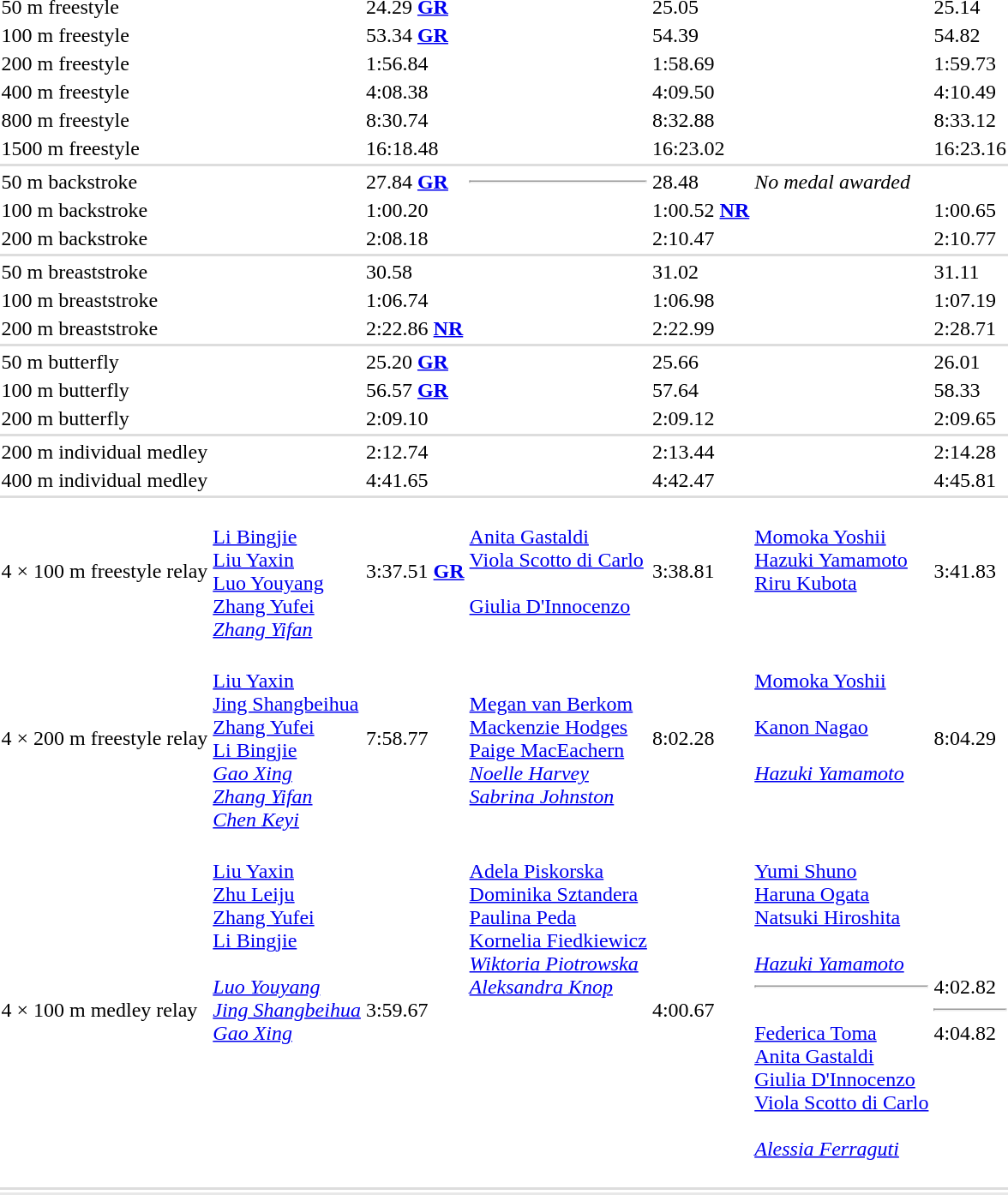<table>
<tr>
<td>50 m freestyle<br></td>
<td></td>
<td>24.29 <strong><a href='#'>GR</a></strong></td>
<td></td>
<td>25.05</td>
<td></td>
<td>25.14</td>
</tr>
<tr>
<td>100 m freestyle<br></td>
<td></td>
<td>53.34 <strong><a href='#'>GR</a></strong></td>
<td></td>
<td>54.39</td>
<td></td>
<td>54.82</td>
</tr>
<tr>
<td>200 m freestyle<br></td>
<td></td>
<td>1:56.84</td>
<td></td>
<td>1:58.69</td>
<td></td>
<td>1:59.73</td>
</tr>
<tr>
<td>400 m freestyle<br></td>
<td></td>
<td>4:08.38</td>
<td></td>
<td>4:09.50</td>
<td></td>
<td>4:10.49</td>
</tr>
<tr>
<td>800 m freestyle<br></td>
<td></td>
<td>8:30.74</td>
<td></td>
<td>8:32.88</td>
<td></td>
<td>8:33.12</td>
</tr>
<tr>
<td>1500 m freestyle<br></td>
<td></td>
<td>16:18.48</td>
<td></td>
<td>16:23.02</td>
<td></td>
<td>16:23.16</td>
</tr>
<tr bgcolor=#DDDDDD>
<td colspan=7></td>
</tr>
<tr>
<td>50 m backstroke<br></td>
<td></td>
<td>27.84 <strong><a href='#'>GR</a></strong></td>
<td><hr></td>
<td>28.48</td>
<td colspan=2><em>No medal awarded</em></td>
</tr>
<tr>
<td>100 m backstroke<br></td>
<td></td>
<td>1:00.20</td>
<td></td>
<td>1:00.52 <strong><a href='#'>NR</a></strong></td>
<td></td>
<td>1:00.65</td>
</tr>
<tr>
<td>200 m backstroke<br></td>
<td></td>
<td>2:08.18</td>
<td></td>
<td>2:10.47</td>
<td></td>
<td>2:10.77</td>
</tr>
<tr bgcolor=#DDDDDD>
<td colspan=7></td>
</tr>
<tr>
<td>50 m breaststroke<br></td>
<td></td>
<td>30.58</td>
<td></td>
<td>31.02</td>
<td></td>
<td>31.11</td>
</tr>
<tr>
<td>100 m breaststroke<br></td>
<td></td>
<td>1:06.74</td>
<td></td>
<td>1:06.98</td>
<td></td>
<td>1:07.19</td>
</tr>
<tr>
<td>200 m breaststroke<br></td>
<td></td>
<td>2:22.86 <strong><a href='#'>NR</a></strong></td>
<td></td>
<td>2:22.99</td>
<td></td>
<td>2:28.71</td>
</tr>
<tr bgcolor=#DDDDDD>
<td colspan=7></td>
</tr>
<tr>
<td>50 m butterfly<br></td>
<td></td>
<td>25.20 <strong><a href='#'>GR</a></strong></td>
<td></td>
<td>25.66</td>
<td></td>
<td>26.01</td>
</tr>
<tr>
<td>100 m butterfly<br></td>
<td></td>
<td>56.57 <strong><a href='#'>GR</a></strong></td>
<td></td>
<td>57.64</td>
<td></td>
<td>58.33</td>
</tr>
<tr>
<td>200 m butterfly<br></td>
<td></td>
<td>2:09.10</td>
<td></td>
<td>2:09.12</td>
<td></td>
<td>2:09.65</td>
</tr>
<tr bgcolor=#DDDDDD>
<td colspan=7></td>
</tr>
<tr>
<td>200 m individual medley<br></td>
<td></td>
<td>2:12.74</td>
<td></td>
<td>2:13.44</td>
<td></td>
<td>2:14.28</td>
</tr>
<tr>
<td>400 m individual medley<br></td>
<td></td>
<td>4:41.65</td>
<td></td>
<td>4:42.47</td>
<td></td>
<td>4:45.81</td>
</tr>
<tr bgcolor=#DDDDDD>
<td colspan=7></td>
</tr>
<tr>
<td>4 × 100 m freestyle relay<br></td>
<td valign=top><br><a href='#'>Li Bingjie</a><br><a href='#'>Liu Yaxin</a><br><a href='#'>Luo Youyang</a><br><a href='#'>Zhang Yufei</a><br><em><a href='#'>Zhang Yifan</a></em></td>
<td>3:37.51 <strong><a href='#'>GR</a></strong></td>
<td valign=top><br><a href='#'>Anita Gastaldi</a><br><a href='#'>Viola Scotto di Carlo</a><br><br><a href='#'>Giulia D'Innocenzo</a><br><em></em></td>
<td>3:38.81</td>
<td valign=top><br><a href='#'>Momoka Yoshii</a><br><a href='#'>Hazuki Yamamoto</a><br><a href='#'>Riru Kubota</a><br></td>
<td>3:41.83</td>
</tr>
<tr>
<td>4 × 200 m freestyle relay<br></td>
<td valign=top><br><a href='#'>Liu Yaxin</a><br><a href='#'>Jing Shangbeihua</a><br><a href='#'>Zhang Yufei</a><br><a href='#'>Li Bingjie</a><br><em><a href='#'>Gao Xing</a><br><a href='#'>Zhang Yifan</a><br><a href='#'>Chen Keyi</a></em></td>
<td>7:58.77</td>
<td valign=top><br><br><a href='#'>Megan van Berkom</a><br><a href='#'>Mackenzie Hodges</a><br><a href='#'>Paige MacEachern</a><br><em><a href='#'>Noelle Harvey</a><br><a href='#'>Sabrina Johnston</a></em></td>
<td>8:02.28</td>
<td valign=top><br><a href='#'>Momoka Yoshii</a><br><br><a href='#'>Kanon Nagao</a><br><br><em><a href='#'>Hazuki Yamamoto</a></em></td>
<td>8:04.29</td>
</tr>
<tr>
<td>4 × 100 m medley relay<br></td>
<td valign=top><br><a href='#'>Liu Yaxin</a><br><a href='#'>Zhu Leiju</a><br><a href='#'>Zhang Yufei</a><br><a href='#'>Li Bingjie</a><br><em><br><a href='#'>Luo Youyang</a><br><a href='#'>Jing Shangbeihua</a><br><a href='#'>Gao Xing</a></em></td>
<td>3:59.67</td>
<td valign=top><br><a href='#'>Adela Piskorska</a><br><a href='#'>Dominika Sztandera</a><br><a href='#'>Paulina Peda</a><br><a href='#'>Kornelia Fiedkiewicz</a><br><em><a href='#'>Wiktoria Piotrowska</a><br><a href='#'>Aleksandra Knop</a></em></td>
<td>4:00.67</td>
<td valign=top><br><a href='#'>Yumi Shuno</a><br><a href='#'>Haruna Ogata</a><br><a href='#'>Natsuki Hiroshita</a><br><br><em><a href='#'>Hazuki Yamamoto</a></em><hr><br><a href='#'>Federica Toma</a><br><a href='#'>Anita Gastaldi</a><br><a href='#'>Giulia D'Innocenzo</a><br><a href='#'>Viola Scotto di Carlo</a><br><em><br><a href='#'>Alessia Ferraguti</a><br><br></em></td>
<td>4:02.82<hr>4:04.82</td>
</tr>
<tr bgcolor=#DDDDDD>
<td colspan=7></td>
</tr>
<tr bgcolor= e8e8e8>
<td colspan=7></td>
</tr>
</table>
